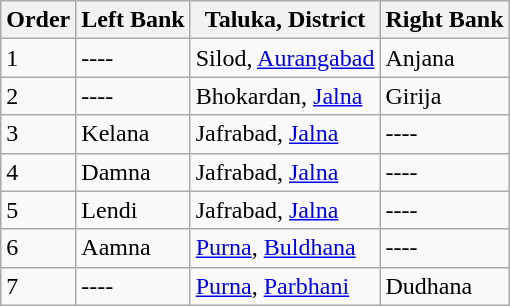<table class="wikitable">
<tr>
<th>Order</th>
<th>Left Bank</th>
<th>Taluka, District</th>
<th>Right Bank</th>
</tr>
<tr>
<td>1</td>
<td>----</td>
<td>Silod, <a href='#'>Aurangabad</a></td>
<td>Anjana</td>
</tr>
<tr>
<td>2</td>
<td>----</td>
<td>Bhokardan, <a href='#'>Jalna</a></td>
<td>Girija</td>
</tr>
<tr>
<td>3</td>
<td>Kelana</td>
<td>Jafrabad, <a href='#'>Jalna</a></td>
<td>----</td>
</tr>
<tr>
<td>4</td>
<td>Damna</td>
<td>Jafrabad, <a href='#'>Jalna</a></td>
<td>----</td>
</tr>
<tr>
<td>5</td>
<td>Lendi</td>
<td>Jafrabad, <a href='#'>Jalna</a></td>
<td>----</td>
</tr>
<tr>
<td>6</td>
<td>Aamna</td>
<td><a href='#'>Purna</a>, <a href='#'>Buldhana</a></td>
<td>----</td>
</tr>
<tr>
<td>7</td>
<td>----</td>
<td><a href='#'>Purna</a>, <a href='#'>Parbhani</a></td>
<td>Dudhana</td>
</tr>
</table>
